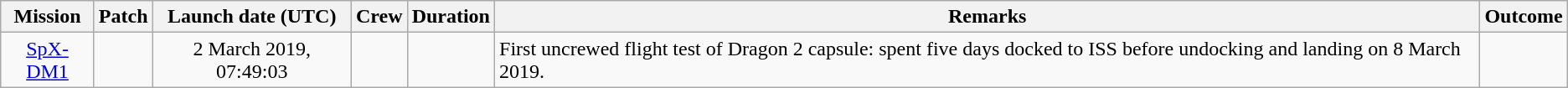<table class="wikitable" style="text-align:center;">
<tr>
<th>Mission</th>
<th>Patch</th>
<th>Launch date (UTC)</th>
<th>Crew</th>
<th>Duration</th>
<th>Remarks</th>
<th>Outcome</th>
</tr>
<tr>
<td><a href='#'>SpX-DM1</a></td>
<td></td>
<td>2 March 2019, 07:49:03</td>
<td></td>
<td></td>
<td style="text-align:left">First uncrewed flight test of Dragon 2 capsule: spent five days docked to ISS before undocking and landing on 8 March 2019.</td>
<td></td>
</tr>
</table>
